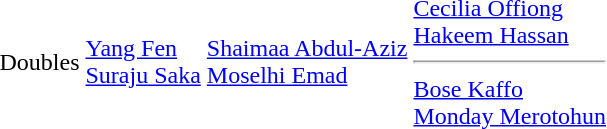<table>
<tr>
<td>Doubles</td>
<td><a href='#'>Yang Fen</a> <br> <a href='#'>Suraju Saka</a> <br> </td>
<td><a href='#'>Shaimaa Abdul-Aziz</a> <br> <a href='#'>Moselhi Emad</a> <br>  </td>
<td><a href='#'>Cecilia Offiong</a><br> <a href='#'>Hakeem Hassan</a> <br>  <hr> <a href='#'>Bose Kaffo</a><br> <a href='#'>Monday Merotohun</a> <br> </td>
</tr>
</table>
